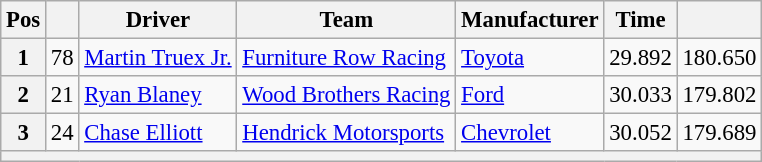<table class="wikitable" style="font-size:95%">
<tr>
<th>Pos</th>
<th></th>
<th>Driver</th>
<th>Team</th>
<th>Manufacturer</th>
<th>Time</th>
<th></th>
</tr>
<tr>
<th>1</th>
<td>78</td>
<td><a href='#'>Martin Truex Jr.</a></td>
<td><a href='#'>Furniture Row Racing</a></td>
<td><a href='#'>Toyota</a></td>
<td>29.892</td>
<td>180.650</td>
</tr>
<tr>
<th>2</th>
<td>21</td>
<td><a href='#'>Ryan Blaney</a></td>
<td><a href='#'>Wood Brothers Racing</a></td>
<td><a href='#'>Ford</a></td>
<td>30.033</td>
<td>179.802</td>
</tr>
<tr>
<th>3</th>
<td>24</td>
<td><a href='#'>Chase Elliott</a></td>
<td><a href='#'>Hendrick Motorsports</a></td>
<td><a href='#'>Chevrolet</a></td>
<td>30.052</td>
<td>179.689</td>
</tr>
<tr>
<th colspan="7"></th>
</tr>
</table>
